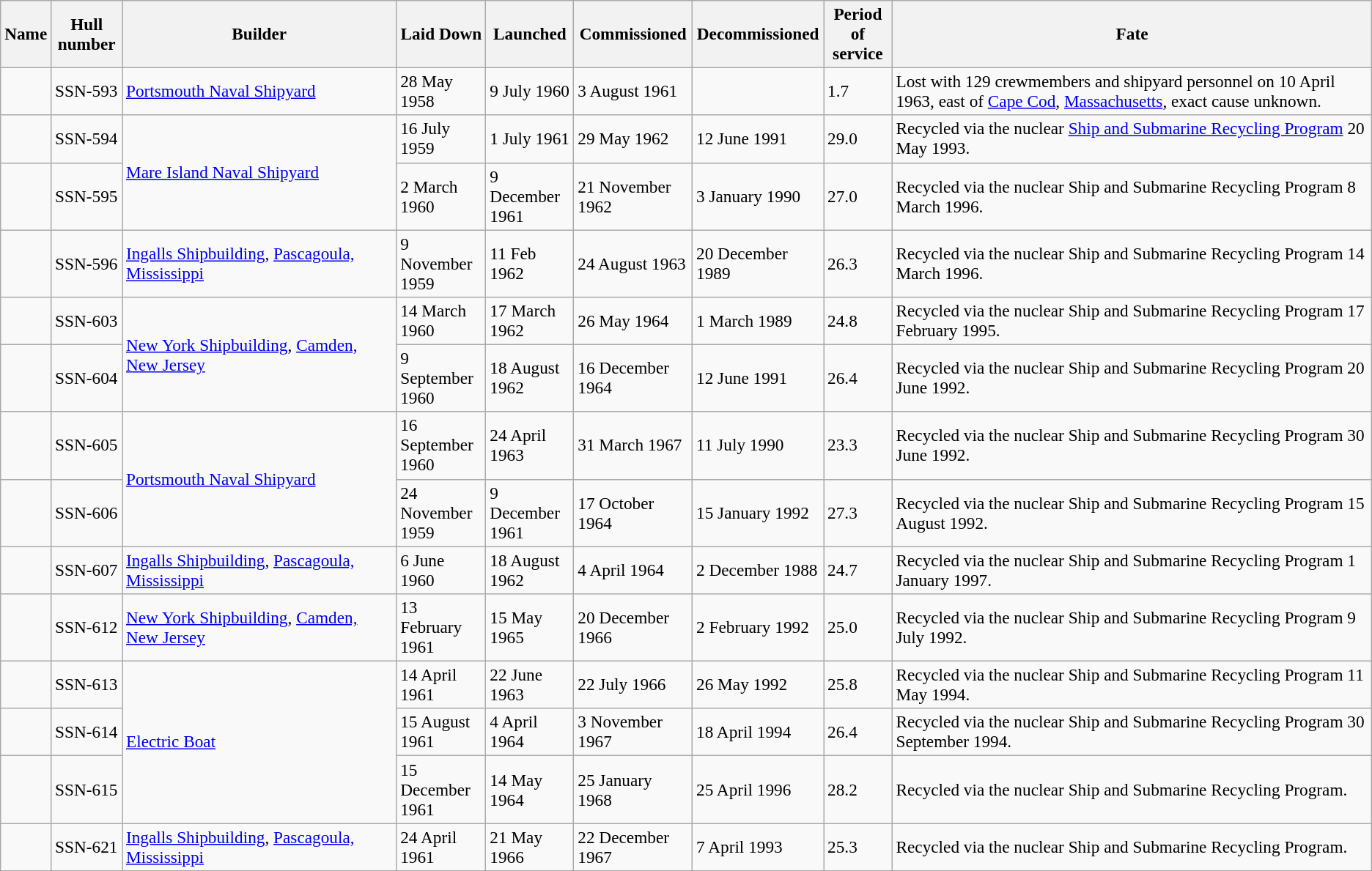<table class="wikitable" style="font-size:97%;">
<tr>
<th>Name</th>
<th>Hull number</th>
<th width="20%">Builder</th>
<th>Laid Down</th>
<th>Launched</th>
<th>Commissioned</th>
<th>Decommissioned</th>
<th>Period of service</th>
<th width="35%">Fate</th>
</tr>
<tr>
<td></td>
<td>SSN-593</td>
<td><a href='#'>Portsmouth Naval Shipyard</a></td>
<td>28 May 1958</td>
<td>9 July 1960</td>
<td>3 August 1961</td>
<td></td>
<td>1.7</td>
<td>Lost with 129 crewmembers and shipyard personnel on 10 April 1963,  east of <a href='#'>Cape Cod</a>, <a href='#'>Massachusetts</a>, exact cause unknown.</td>
</tr>
<tr>
<td></td>
<td>SSN-594</td>
<td rowspan=2><a href='#'>Mare Island Naval Shipyard</a></td>
<td>16 July 1959</td>
<td>1 July 1961</td>
<td>29 May 1962</td>
<td>12 June 1991</td>
<td>29.0</td>
<td>Recycled via the nuclear <a href='#'>Ship and Submarine Recycling Program</a> 20 May 1993.</td>
</tr>
<tr>
<td></td>
<td>SSN-595</td>
<td>2 March 1960</td>
<td>9 December 1961</td>
<td>21 November 1962</td>
<td>3 January 1990</td>
<td>27.0</td>
<td>Recycled via the nuclear Ship and Submarine Recycling Program 8 March 1996.</td>
</tr>
<tr>
<td></td>
<td>SSN-596</td>
<td><a href='#'>Ingalls Shipbuilding</a>,  <a href='#'>Pascagoula, Mississippi</a></td>
<td>9 November 1959</td>
<td>11 Feb 1962</td>
<td>24 August 1963</td>
<td>20 December 1989</td>
<td>26.3</td>
<td>Recycled via the nuclear Ship and Submarine Recycling Program 14 March 1996.</td>
</tr>
<tr>
<td></td>
<td>SSN-603</td>
<td rowspan=2><a href='#'>New York Shipbuilding</a>, <a href='#'>Camden, New Jersey</a></td>
<td>14 March 1960</td>
<td>17 March 1962</td>
<td>26 May 1964</td>
<td>1 March 1989</td>
<td>24.8</td>
<td>Recycled via the nuclear Ship and Submarine Recycling Program 17 February 1995.</td>
</tr>
<tr>
<td></td>
<td>SSN-604</td>
<td>9 September 1960</td>
<td>18 August 1962</td>
<td>16 December  1964</td>
<td>12 June 1991</td>
<td>26.4</td>
<td>Recycled via the nuclear Ship and Submarine Recycling Program 20 June 1992.</td>
</tr>
<tr>
<td></td>
<td>SSN-605</td>
<td rowspan=2><a href='#'>Portsmouth Naval Shipyard</a></td>
<td>16 September 1960</td>
<td>24 April 1963</td>
<td>31 March 1967</td>
<td>11 July 1990</td>
<td>23.3</td>
<td>Recycled via the nuclear Ship and Submarine Recycling Program 30 June 1992.</td>
</tr>
<tr>
<td></td>
<td>SSN-606</td>
<td>24 November 1959</td>
<td>9 December 1961</td>
<td>17 October 1964</td>
<td>15 January 1992</td>
<td>27.3</td>
<td>Recycled via the nuclear Ship and Submarine Recycling Program 15 August 1992.</td>
</tr>
<tr>
<td></td>
<td>SSN-607</td>
<td><a href='#'>Ingalls Shipbuilding</a>,  <a href='#'>Pascagoula, Mississippi</a></td>
<td>6 June 1960</td>
<td>18 August 1962</td>
<td>4 April 1964</td>
<td>2 December 1988</td>
<td>24.7</td>
<td>Recycled via the nuclear Ship and Submarine Recycling Program 1 January 1997.</td>
</tr>
<tr>
<td></td>
<td>SSN-612</td>
<td><a href='#'>New York Shipbuilding</a>, <a href='#'>Camden, New Jersey</a></td>
<td>13 February 1961</td>
<td>15 May 1965</td>
<td>20 December 1966</td>
<td>2 February 1992</td>
<td>25.0</td>
<td>Recycled via the nuclear Ship and Submarine Recycling Program 9 July 1992.</td>
</tr>
<tr>
<td></td>
<td>SSN-613</td>
<td rowspan=3><a href='#'>Electric Boat</a></td>
<td>14 April 1961</td>
<td>22 June 1963</td>
<td>22 July 1966</td>
<td>26 May 1992</td>
<td>25.8</td>
<td>Recycled via the nuclear Ship and Submarine Recycling Program 11 May 1994.</td>
</tr>
<tr>
<td></td>
<td>SSN-614</td>
<td>15 August 1961</td>
<td>4 April 1964</td>
<td>3 November 1967</td>
<td>18 April 1994</td>
<td>26.4</td>
<td>Recycled via the nuclear Ship and Submarine Recycling Program 30 September 1994.</td>
</tr>
<tr>
<td></td>
<td>SSN-615</td>
<td>15 December 1961</td>
<td>14 May 1964</td>
<td>25 January 1968</td>
<td>25 April 1996</td>
<td>28.2</td>
<td>Recycled via the nuclear Ship and Submarine Recycling Program.</td>
</tr>
<tr>
<td></td>
<td>SSN-621</td>
<td><a href='#'>Ingalls Shipbuilding</a>,  <a href='#'>Pascagoula, Mississippi</a></td>
<td>24 April 1961</td>
<td>21 May 1966</td>
<td>22 December 1967</td>
<td>7 April 1993</td>
<td>25.3</td>
<td>Recycled via the nuclear Ship and Submarine Recycling Program.</td>
</tr>
<tr>
</tr>
</table>
